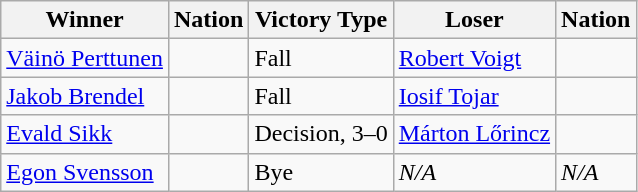<table class="wikitable sortable" style="text-align:left;">
<tr>
<th>Winner</th>
<th>Nation</th>
<th>Victory Type</th>
<th>Loser</th>
<th>Nation</th>
</tr>
<tr>
<td><a href='#'>Väinö Perttunen</a></td>
<td></td>
<td>Fall</td>
<td><a href='#'>Robert Voigt</a></td>
<td></td>
</tr>
<tr>
<td><a href='#'>Jakob Brendel</a></td>
<td></td>
<td>Fall</td>
<td><a href='#'>Iosif Tojar</a></td>
<td></td>
</tr>
<tr>
<td><a href='#'>Evald Sikk</a></td>
<td></td>
<td>Decision, 3–0</td>
<td><a href='#'>Márton Lőrincz</a></td>
<td></td>
</tr>
<tr>
<td><a href='#'>Egon Svensson</a></td>
<td></td>
<td>Bye</td>
<td><em>N/A</em></td>
<td><em>N/A</em></td>
</tr>
</table>
